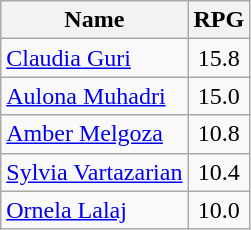<table class=wikitable>
<tr>
<th>Name</th>
<th>RPG</th>
</tr>
<tr>
<td> <a href='#'>Claudia Guri</a></td>
<td align=center>15.8</td>
</tr>
<tr>
<td> <a href='#'>Aulona Muhadri</a></td>
<td align=center>15.0</td>
</tr>
<tr>
<td> <a href='#'>Amber Melgoza</a></td>
<td align=center>10.8</td>
</tr>
<tr>
<td> <a href='#'>Sylvia Vartazarian</a></td>
<td align=center>10.4</td>
</tr>
<tr>
<td> <a href='#'>Ornela Lalaj</a></td>
<td align=center>10.0</td>
</tr>
</table>
